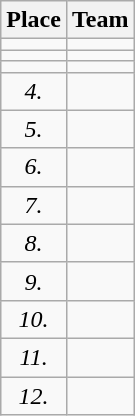<table class="wikitable" style="text-align: center;">
<tr>
<th>Place</th>
<th>Team</th>
</tr>
<tr>
<td></td>
<td style="text-align:left;"></td>
</tr>
<tr>
<td></td>
<td style="text-align:left;"></td>
</tr>
<tr>
<td></td>
<td style="text-align:left;"></td>
</tr>
<tr>
<td><em>4.</em></td>
<td style="text-align:left;"></td>
</tr>
<tr>
<td><em>5.</em></td>
<td style="text-align:left;"></td>
</tr>
<tr>
<td><em>6.</em></td>
<td style="text-align:left;"></td>
</tr>
<tr>
<td><em>7.</em></td>
<td style="text-align:left;"></td>
</tr>
<tr>
<td><em>8.</em></td>
<td style="text-align:left;"></td>
</tr>
<tr>
<td><em>9.</em></td>
<td style="text-align:left;"></td>
</tr>
<tr>
<td><em>10.</em></td>
<td style="text-align:left;"></td>
</tr>
<tr>
<td><em>11.</em></td>
<td style="text-align:left;"></td>
</tr>
<tr>
<td><em>12.</em></td>
<td style="text-align:left;"></td>
</tr>
</table>
